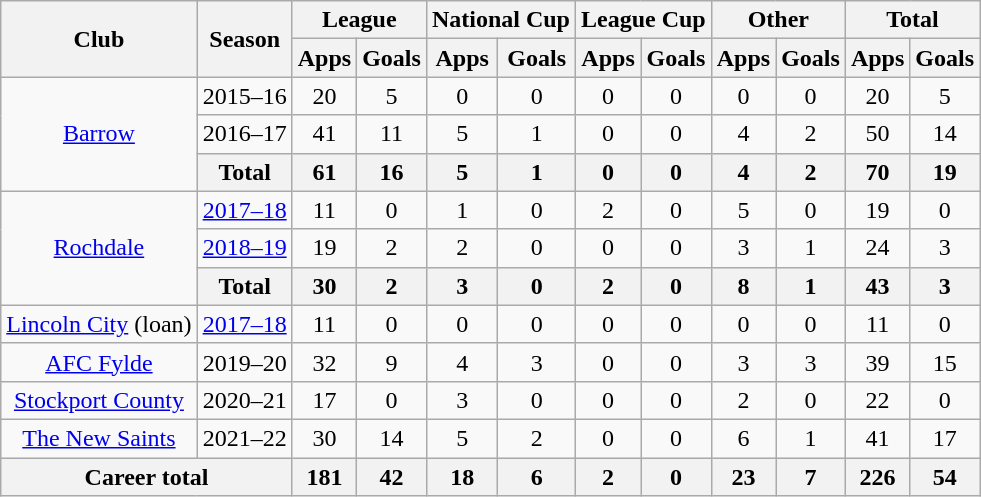<table class="wikitable" style="text-align: center;">
<tr>
<th rowspan="2">Club</th>
<th rowspan="2">Season</th>
<th colspan="2">League</th>
<th colspan="2">National Cup</th>
<th colspan="2">League Cup</th>
<th colspan="2">Other</th>
<th colspan="2">Total</th>
</tr>
<tr>
<th>Apps</th>
<th>Goals</th>
<th>Apps</th>
<th>Goals</th>
<th>Apps</th>
<th>Goals</th>
<th>Apps</th>
<th>Goals</th>
<th>Apps</th>
<th>Goals</th>
</tr>
<tr>
<td rowspan="3"><a href='#'>Barrow</a></td>
<td>2015–16</td>
<td>20</td>
<td>5</td>
<td>0</td>
<td>0</td>
<td>0</td>
<td>0</td>
<td>0</td>
<td>0</td>
<td>20</td>
<td>5</td>
</tr>
<tr>
<td>2016–17</td>
<td>41</td>
<td>11</td>
<td>5</td>
<td>1</td>
<td>0</td>
<td>0</td>
<td>4</td>
<td>2</td>
<td>50</td>
<td>14</td>
</tr>
<tr>
<th>Total</th>
<th>61</th>
<th>16</th>
<th>5</th>
<th>1</th>
<th>0</th>
<th>0</th>
<th>4</th>
<th>2</th>
<th>70</th>
<th>19</th>
</tr>
<tr>
<td rowspan=3><a href='#'>Rochdale</a></td>
<td><a href='#'>2017–18</a></td>
<td>11</td>
<td>0</td>
<td>1</td>
<td>0</td>
<td>2</td>
<td>0</td>
<td>5</td>
<td>0</td>
<td>19</td>
<td>0</td>
</tr>
<tr>
<td><a href='#'>2018–19</a></td>
<td>19</td>
<td>2</td>
<td>2</td>
<td>0</td>
<td>0</td>
<td>0</td>
<td>3</td>
<td>1</td>
<td>24</td>
<td>3</td>
</tr>
<tr>
<th>Total</th>
<th>30</th>
<th>2</th>
<th>3</th>
<th>0</th>
<th>2</th>
<th>0</th>
<th>8</th>
<th>1</th>
<th>43</th>
<th>3</th>
</tr>
<tr>
<td><a href='#'>Lincoln City</a> (loan)</td>
<td><a href='#'>2017–18</a></td>
<td>11</td>
<td>0</td>
<td>0</td>
<td>0</td>
<td>0</td>
<td>0</td>
<td>0</td>
<td>0</td>
<td>11</td>
<td>0</td>
</tr>
<tr>
<td><a href='#'>AFC Fylde</a></td>
<td>2019–20</td>
<td>32</td>
<td>9</td>
<td>4</td>
<td>3</td>
<td>0</td>
<td>0</td>
<td>3</td>
<td>3</td>
<td>39</td>
<td>15</td>
</tr>
<tr>
<td><a href='#'>Stockport County</a></td>
<td>2020–21</td>
<td>17</td>
<td>0</td>
<td>3</td>
<td>0</td>
<td>0</td>
<td>0</td>
<td>2</td>
<td>0</td>
<td>22</td>
<td>0</td>
</tr>
<tr>
<td><a href='#'>The New Saints</a></td>
<td>2021–22</td>
<td>30</td>
<td>14</td>
<td>5</td>
<td>2</td>
<td>0</td>
<td>0</td>
<td>6</td>
<td>1</td>
<td>41</td>
<td>17</td>
</tr>
<tr>
<th colspan="2">Career total</th>
<th>181</th>
<th>42</th>
<th>18</th>
<th>6</th>
<th>2</th>
<th>0</th>
<th>23</th>
<th>7</th>
<th>226</th>
<th>54</th>
</tr>
</table>
